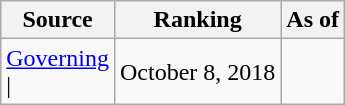<table class="wikitable" style="text-align:center">
<tr>
<th>Source</th>
<th>Ranking</th>
<th>As of</th>
</tr>
<tr>
<td style="text-align:left"><a href='#'>Governing</a><br>| </td>
<td>October 8, 2018</td>
</tr>
</table>
